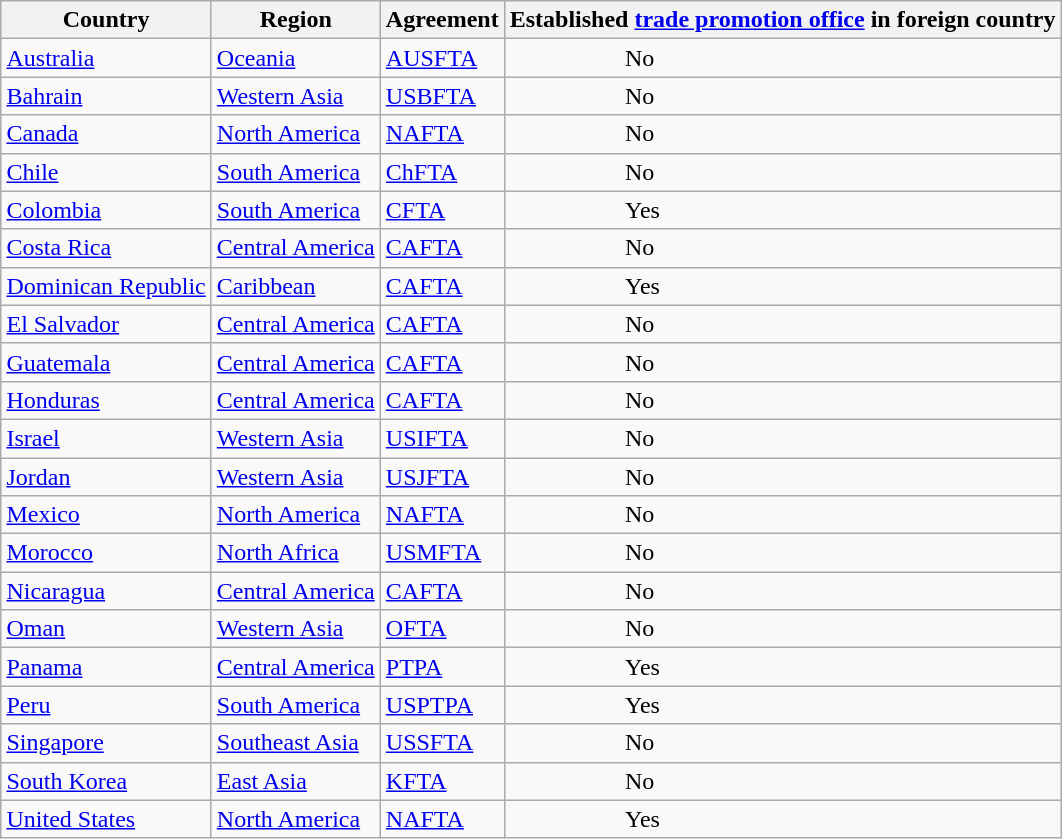<table class="sortable wikitable" style="margin: auto">
<tr>
<th>Country</th>
<th>Region</th>
<th>Agreement</th>
<th>Established <a href='#'>trade promotion office</a> in foreign country</th>
</tr>
<tr>
<td><a href='#'>Australia</a></td>
<td><a href='#'>Oceania</a></td>
<td><a href='#'>AUSFTA</a></td>
<td style="padding-left: 5em"> No</td>
</tr>
<tr>
<td><a href='#'>Bahrain</a></td>
<td><a href='#'>Western Asia</a></td>
<td><a href='#'>USBFTA</a></td>
<td style="padding-left: 5em"> No</td>
</tr>
<tr>
<td><a href='#'>Canada</a></td>
<td><a href='#'>North America</a></td>
<td><a href='#'>NAFTA</a></td>
<td style="padding-left: 5em"> No</td>
</tr>
<tr>
<td><a href='#'>Chile</a></td>
<td><a href='#'>South America</a></td>
<td><a href='#'>ChFTA</a></td>
<td style="padding-left: 5em"> No</td>
</tr>
<tr>
<td><a href='#'>Colombia</a></td>
<td><a href='#'>South America</a></td>
<td><a href='#'>CFTA</a></td>
<td style="padding-left: 5em"> Yes</td>
</tr>
<tr>
<td><a href='#'>Costa Rica</a></td>
<td><a href='#'>Central America</a></td>
<td><a href='#'>CAFTA</a></td>
<td style="padding-left: 5em"> No</td>
</tr>
<tr>
<td><a href='#'>Dominican Republic</a></td>
<td><a href='#'>Caribbean</a></td>
<td><a href='#'>CAFTA</a></td>
<td style="padding-left: 5em"> Yes</td>
</tr>
<tr>
<td><a href='#'>El Salvador</a></td>
<td><a href='#'>Central America</a></td>
<td><a href='#'>CAFTA</a></td>
<td style="padding-left: 5em"> No</td>
</tr>
<tr>
<td><a href='#'>Guatemala</a></td>
<td><a href='#'>Central America</a></td>
<td><a href='#'>CAFTA</a></td>
<td style="padding-left: 5em"> No</td>
</tr>
<tr>
<td><a href='#'>Honduras</a></td>
<td><a href='#'>Central America</a></td>
<td><a href='#'>CAFTA</a></td>
<td style="padding-left: 5em"> No</td>
</tr>
<tr>
<td><a href='#'>Israel</a></td>
<td><a href='#'>Western Asia</a></td>
<td><a href='#'>USIFTA</a></td>
<td style="padding-left: 5em"> No</td>
</tr>
<tr>
<td><a href='#'>Jordan</a></td>
<td><a href='#'>Western Asia</a></td>
<td><a href='#'>USJFTA</a></td>
<td style="padding-left: 5em"> No</td>
</tr>
<tr>
<td><a href='#'>Mexico</a></td>
<td><a href='#'>North America</a></td>
<td><a href='#'>NAFTA</a></td>
<td style="padding-left: 5em"> No</td>
</tr>
<tr>
<td><a href='#'>Morocco</a></td>
<td><a href='#'>North Africa</a></td>
<td><a href='#'>USMFTA</a></td>
<td style="padding-left: 5em"> No</td>
</tr>
<tr>
<td><a href='#'>Nicaragua</a></td>
<td><a href='#'>Central America</a></td>
<td><a href='#'>CAFTA</a></td>
<td style="padding-left: 5em"> No</td>
</tr>
<tr>
<td><a href='#'>Oman</a></td>
<td><a href='#'>Western Asia</a></td>
<td><a href='#'>OFTA</a></td>
<td style="padding-left: 5em"> No</td>
</tr>
<tr>
<td><a href='#'>Panama</a></td>
<td><a href='#'>Central America</a></td>
<td><a href='#'>PTPA</a></td>
<td style="padding-left: 5em"> Yes</td>
</tr>
<tr>
<td><a href='#'>Peru</a></td>
<td><a href='#'>South America</a></td>
<td><a href='#'>USPTPA</a></td>
<td style="padding-left: 5em"> Yes</td>
</tr>
<tr>
<td><a href='#'>Singapore</a></td>
<td><a href='#'>Southeast Asia</a></td>
<td><a href='#'>USSFTA</a></td>
<td style="padding-left: 5em"> No</td>
</tr>
<tr>
<td><a href='#'>South Korea</a></td>
<td><a href='#'>East Asia</a></td>
<td><a href='#'>KFTA</a></td>
<td style="padding-left: 5em"> No</td>
</tr>
<tr>
<td><a href='#'>United States</a></td>
<td><a href='#'>North America</a></td>
<td><a href='#'>NAFTA</a></td>
<td style="padding-left: 5em"> Yes</td>
</tr>
</table>
